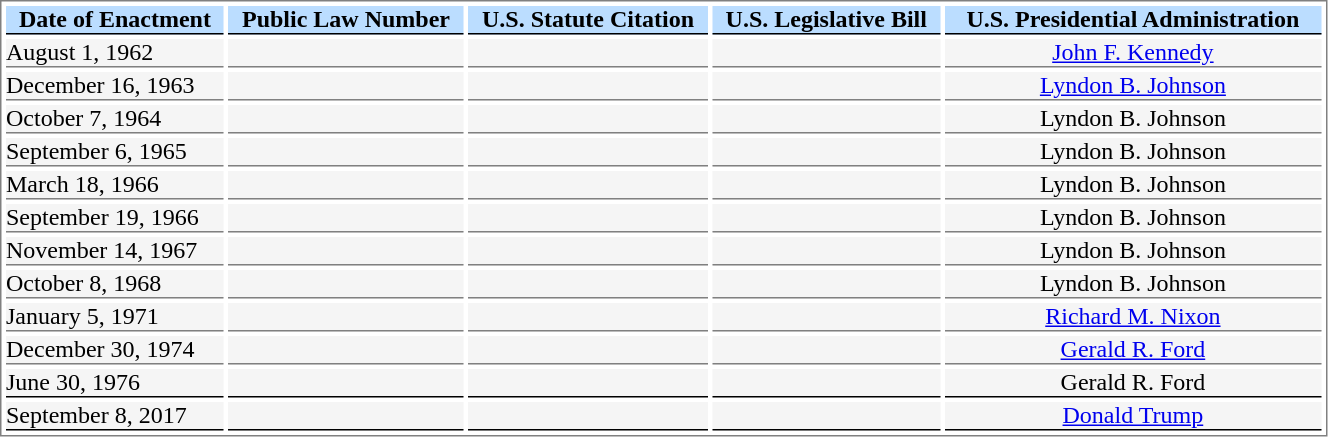<table style="border:1px solid gray; align:left; width:70%" cellspacing=3 cellpadding=0>
<tr style="font-weight:bold; text-align:center; background:#bbddff; color:black;">
<th style=" border-bottom:1.5px solid black">Date of Enactment</th>
<th style=" border-bottom:1.5px solid black">Public Law Number</th>
<th style=" border-bottom:1.5px solid black">U.S. Statute Citation</th>
<th style=" border-bottom:1.5px solid black">U.S. Legislative Bill</th>
<th style=" border-bottom:1.5px solid black">U.S. Presidential Administration</th>
</tr>
<tr>
<td style="border-bottom:1px solid gray; background:#F5F5F5;">August 1, 1962</td>
<td style="border-bottom:1px solid gray; background:#F5F5F5; text-align:center;"></td>
<td style="border-bottom:1px solid gray; background:#F5F5F5; text-align:center;"></td>
<td style="border-bottom:1px solid gray; background:#F5F5F5; text-align:center;"></td>
<td style="border-bottom:1px solid gray; background:#F5F5F5; text-align:center;"><a href='#'>John F. Kennedy</a></td>
</tr>
<tr>
<td style="border-bottom:1px solid gray; background:#F5F5F5;">December 16, 1963</td>
<td style="border-bottom:1px solid gray; background:#F5F5F5; text-align:center;"></td>
<td style="border-bottom:1px solid gray; background:#F5F5F5; text-align:center;"></td>
<td style="border-bottom:1px solid gray; background:#F5F5F5; text-align:center;"></td>
<td style="border-bottom:1px solid gray; background:#F5F5F5; text-align:center;"><a href='#'>Lyndon B. Johnson</a></td>
</tr>
<tr>
<td style="border-bottom:1px solid gray; background:#F5F5F5;">October 7, 1964</td>
<td style="border-bottom:1px solid gray; background:#F5F5F5; text-align:center;"></td>
<td style="border-bottom:1px solid gray; background:#F5F5F5; text-align:center;"></td>
<td style="border-bottom:1px solid gray; background:#F5F5F5; text-align:center;"></td>
<td style="border-bottom:1px solid gray; background:#F5F5F5; text-align:center;">Lyndon B. Johnson</td>
</tr>
<tr>
<td style="border-bottom:1px solid gray; background:#F5F5F5;">September 6, 1965</td>
<td style="border-bottom:1px solid gray; background:#F5F5F5; text-align:center;"></td>
<td style="border-bottom:1px solid gray; background:#F5F5F5; text-align:center;"></td>
<td style="border-bottom:1px solid gray; background:#F5F5F5; text-align:center;"></td>
<td style="border-bottom:1px solid gray; background:#F5F5F5; text-align:center;">Lyndon B. Johnson</td>
</tr>
<tr>
<td style="border-bottom:1px solid gray; background:#F5F5F5;">March 18, 1966</td>
<td style="border-bottom:1px solid gray; background:#F5F5F5; text-align:center;"></td>
<td style="border-bottom:1px solid gray; background:#F5F5F5; text-align:center;"></td>
<td style="border-bottom:1px solid gray; background:#F5F5F5; text-align:center;"></td>
<td style="border-bottom:1px solid gray; background:#F5F5F5; text-align:center;">Lyndon B. Johnson</td>
</tr>
<tr>
<td style="border-bottom:1px solid gray; background:#F5F5F5;">September 19, 1966</td>
<td style="border-bottom:1px solid gray; background:#F5F5F5; text-align:center;"></td>
<td style="border-bottom:1px solid gray; background:#F5F5F5; text-align:center;"></td>
<td style="border-bottom:1px solid gray; background:#F5F5F5; text-align:center;"></td>
<td style="border-bottom:1px solid gray; background:#F5F5F5; text-align:center;">Lyndon B. Johnson</td>
</tr>
<tr>
<td style="border-bottom:1px solid gray; background:#F5F5F5;">November 14, 1967</td>
<td style="border-bottom:1px solid gray; background:#F5F5F5; text-align:center;"></td>
<td style="border-bottom:1px solid gray; background:#F5F5F5; text-align:center;"></td>
<td style="border-bottom:1px solid gray; background:#F5F5F5; text-align:center;"></td>
<td style="border-bottom:1px solid gray; background:#F5F5F5; text-align:center;">Lyndon B. Johnson</td>
</tr>
<tr>
<td style="border-bottom:1px solid gray; background:#F5F5F5;">October 8, 1968</td>
<td style="border-bottom:1px solid gray; background:#F5F5F5; text-align:center;"></td>
<td style="border-bottom:1px solid gray; background:#F5F5F5; text-align:center;"></td>
<td style="border-bottom:1px solid gray; background:#F5F5F5; text-align:center;"></td>
<td style="border-bottom:1px solid gray; background:#F5F5F5; text-align:center;">Lyndon B. Johnson</td>
</tr>
<tr>
<td style="border-bottom:1px solid gray; background:#F5F5F5;">January 5, 1971</td>
<td style="border-bottom:1px solid gray; background:#F5F5F5; text-align:center;"></td>
<td style="border-bottom:1px solid gray; background:#F5F5F5; text-align:center;"></td>
<td style="border-bottom:1px solid gray; background:#F5F5F5; text-align:center;"></td>
<td style="border-bottom:1px solid gray; background:#F5F5F5; text-align:center;"><a href='#'>Richard M. Nixon</a></td>
</tr>
<tr>
<td style="border-bottom:1px solid gray; background:#F5F5F5;">December 30, 1974</td>
<td style="border-bottom:1px solid gray; background:#F5F5F5; text-align:center;"></td>
<td style="border-bottom:1px solid gray; background:#F5F5F5; text-align:center;"></td>
<td style="border-bottom:1px solid gray; background:#F5F5F5; text-align:center;"></td>
<td style="border-bottom:1px solid gray; background:#F5F5F5; text-align:center;"><a href='#'>Gerald R. Ford</a></td>
</tr>
<tr>
<td style="border-bottom:1.5px solid black; background:#F5F5F5;">June 30, 1976</td>
<td style="border-bottom:1.5px solid black; background:#F5F5F5; text-align:center;"></td>
<td style="border-bottom:1.5px solid black; background:#F5F5F5; text-align:center;"></td>
<td style="border-bottom:1.5px solid black; background:#F5F5F5; text-align:center;"></td>
<td style="border-bottom:1.5px solid black; background:#F5F5F5; text-align:center;">Gerald R. Ford</td>
</tr>
<tr>
<td style="border-bottom:1.5px solid black; background:#F5F5F5;">September 8, 2017</td>
<td style="border-bottom:1.5px solid black; background:#F5F5F5; text-align:center;"></td>
<td style="border-bottom:1.5px solid black; background:#F5F5F5; text-align:center;"></td>
<td style="border-bottom:1.5px solid black; background:#F5F5F5; text-align:center;"></td>
<td style="border-bottom:1.5px solid black; background:#F5F5F5; text-align:center;"><a href='#'>Donald Trump</a></td>
</tr>
</table>
